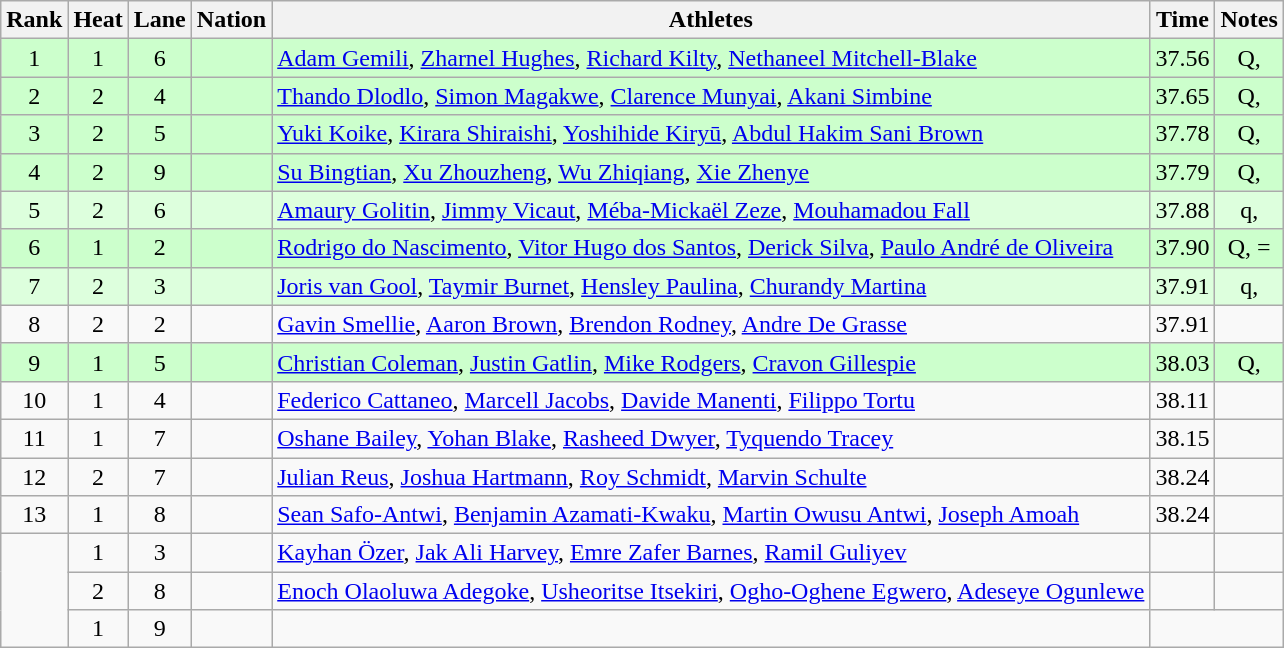<table class="wikitable sortable" style="text-align:center">
<tr>
<th>Rank</th>
<th>Heat</th>
<th>Lane</th>
<th>Nation</th>
<th>Athletes</th>
<th>Time</th>
<th>Notes</th>
</tr>
<tr bgcolor=ccffcc>
<td>1</td>
<td>1</td>
<td>6</td>
<td align=left></td>
<td align=left><a href='#'>Adam Gemili</a>, <a href='#'>Zharnel Hughes</a>, <a href='#'>Richard Kilty</a>, <a href='#'>Nethaneel Mitchell-Blake</a></td>
<td>37.56</td>
<td>Q, <strong></strong></td>
</tr>
<tr bgcolor=ccffcc>
<td>2</td>
<td>2</td>
<td>4</td>
<td align=left></td>
<td align=left><a href='#'>Thando Dlodlo</a>, <a href='#'>Simon Magakwe</a>, <a href='#'>Clarence Munyai</a>, <a href='#'>Akani Simbine</a></td>
<td>37.65</td>
<td>Q, <strong></strong></td>
</tr>
<tr bgcolor=ccffcc>
<td>3</td>
<td>2</td>
<td>5</td>
<td align=left></td>
<td align=left><a href='#'>Yuki Koike</a>, <a href='#'>Kirara Shiraishi</a>, <a href='#'>Yoshihide Kiryū</a>, <a href='#'>Abdul Hakim Sani Brown</a></td>
<td>37.78</td>
<td>Q, </td>
</tr>
<tr bgcolor=ccffcc>
<td>4</td>
<td>2</td>
<td>9</td>
<td align=left></td>
<td align=left><a href='#'>Su Bingtian</a>, <a href='#'>Xu Zhouzheng</a>, <a href='#'>Wu Zhiqiang</a>, <a href='#'>Xie Zhenye</a></td>
<td>37.79</td>
<td>Q, <strong></strong></td>
</tr>
<tr bgcolor=ddffdd>
<td>5</td>
<td>2</td>
<td>6</td>
<td align=left></td>
<td align=left><a href='#'>Amaury Golitin</a>, <a href='#'>Jimmy Vicaut</a>, <a href='#'>Méba-Mickaël Zeze</a>, <a href='#'>Mouhamadou Fall</a></td>
<td>37.88</td>
<td>q, </td>
</tr>
<tr bgcolor=ccffcc>
<td>6</td>
<td>1</td>
<td>2</td>
<td align=left></td>
<td align=left><a href='#'>Rodrigo do Nascimento</a>, <a href='#'>Vitor Hugo dos Santos</a>, <a href='#'>Derick Silva</a>, <a href='#'>Paulo André de Oliveira</a></td>
<td>37.90</td>
<td>Q, =<strong></strong></td>
</tr>
<tr bgcolor=ddffdd>
<td>7</td>
<td>2</td>
<td>3</td>
<td align=left></td>
<td align=left><a href='#'>Joris van Gool</a>, <a href='#'>Taymir Burnet</a>, <a href='#'>Hensley Paulina</a>, <a href='#'>Churandy Martina</a></td>
<td>37.91</td>
<td>q, <strong></strong></td>
</tr>
<tr>
<td>8</td>
<td>2</td>
<td>2</td>
<td align=left></td>
<td align=left><a href='#'>Gavin Smellie</a>, <a href='#'>Aaron Brown</a>, <a href='#'>Brendon Rodney</a>, <a href='#'>Andre De Grasse</a></td>
<td>37.91</td>
<td></td>
</tr>
<tr bgcolor=ccffcc>
<td>9</td>
<td>1</td>
<td>5</td>
<td align=left></td>
<td align=left><a href='#'>Christian Coleman</a>, <a href='#'>Justin Gatlin</a>, <a href='#'>Mike Rodgers</a>, <a href='#'>Cravon Gillespie</a></td>
<td>38.03</td>
<td>Q, </td>
</tr>
<tr>
<td>10</td>
<td>1</td>
<td>4</td>
<td align=left></td>
<td align=left><a href='#'>Federico Cattaneo</a>, <a href='#'>Marcell Jacobs</a>, <a href='#'>Davide Manenti</a>, <a href='#'>Filippo Tortu</a></td>
<td>38.11</td>
<td><strong></strong></td>
</tr>
<tr>
<td>11</td>
<td>1</td>
<td>7</td>
<td align=left></td>
<td align=left><a href='#'>Oshane Bailey</a>, <a href='#'>Yohan Blake</a>, <a href='#'>Rasheed Dwyer</a>, <a href='#'>Tyquendo Tracey</a></td>
<td>38.15</td>
<td></td>
</tr>
<tr>
<td>12</td>
<td>2</td>
<td>7</td>
<td align=left></td>
<td align=left><a href='#'>Julian Reus</a>, <a href='#'>Joshua Hartmann</a>, <a href='#'>Roy Schmidt</a>, <a href='#'>Marvin Schulte</a></td>
<td>38.24</td>
<td></td>
</tr>
<tr>
<td>13</td>
<td>1</td>
<td>8</td>
<td align=left></td>
<td align=left><a href='#'>Sean Safo-Antwi</a>, <a href='#'>Benjamin Azamati-Kwaku</a>, <a href='#'>Martin Owusu Antwi</a>, <a href='#'>Joseph Amoah</a></td>
<td>38.24</td>
<td></td>
</tr>
<tr>
<td rowspan=3></td>
<td>1</td>
<td>3</td>
<td align=left></td>
<td align=left><a href='#'>Kayhan Özer</a>, <a href='#'>Jak Ali Harvey</a>, <a href='#'>Emre Zafer Barnes</a>, <a href='#'>Ramil Guliyev</a></td>
<td></td>
<td></td>
</tr>
<tr>
<td>2</td>
<td>8</td>
<td align=left></td>
<td align=left><a href='#'>Enoch Olaoluwa Adegoke</a>, <a href='#'>Usheoritse Itsekiri</a>, <a href='#'>Ogho-Oghene Egwero</a>, <a href='#'>Adeseye Ogunlewe</a></td>
<td></td>
<td></td>
</tr>
<tr>
<td>1</td>
<td>9</td>
<td align=left></td>
<td align=left></td>
<td colspan=2></td>
</tr>
</table>
